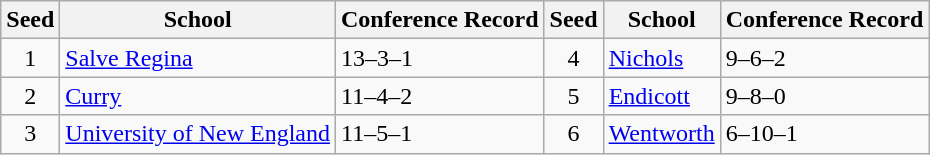<table class="wikitable">
<tr>
<th>Seed</th>
<th>School</th>
<th>Conference Record</th>
<th>Seed</th>
<th>School</th>
<th>Conference Record</th>
</tr>
<tr>
<td align=center>1</td>
<td><a href='#'>Salve Regina</a></td>
<td>13–3–1</td>
<td align=center>4</td>
<td><a href='#'>Nichols</a></td>
<td>9–6–2</td>
</tr>
<tr>
<td align=center>2</td>
<td><a href='#'>Curry</a></td>
<td>11–4–2</td>
<td align=center>5</td>
<td><a href='#'>Endicott</a></td>
<td>9–8–0</td>
</tr>
<tr>
<td align=center>3</td>
<td><a href='#'>University of New England</a></td>
<td>11–5–1</td>
<td align=center>6</td>
<td><a href='#'>Wentworth</a></td>
<td>6–10–1</td>
</tr>
</table>
